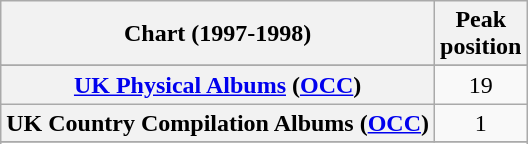<table class="wikitable plainrowheaders sortable" style="text-align:center;">
<tr>
<th>Chart (1997-1998)</th>
<th>Peak<br>position</th>
</tr>
<tr>
</tr>
<tr>
</tr>
<tr>
</tr>
<tr>
</tr>
<tr>
</tr>
<tr>
</tr>
<tr>
<th scope="row"><a href='#'>UK Physical Albums</a> (<a href='#'>OCC</a>)</th>
<td>19</td>
</tr>
<tr>
<th scope="row">UK Country Compilation Albums (<a href='#'>OCC</a>)</th>
<td>1</td>
</tr>
<tr>
</tr>
<tr>
</tr>
</table>
